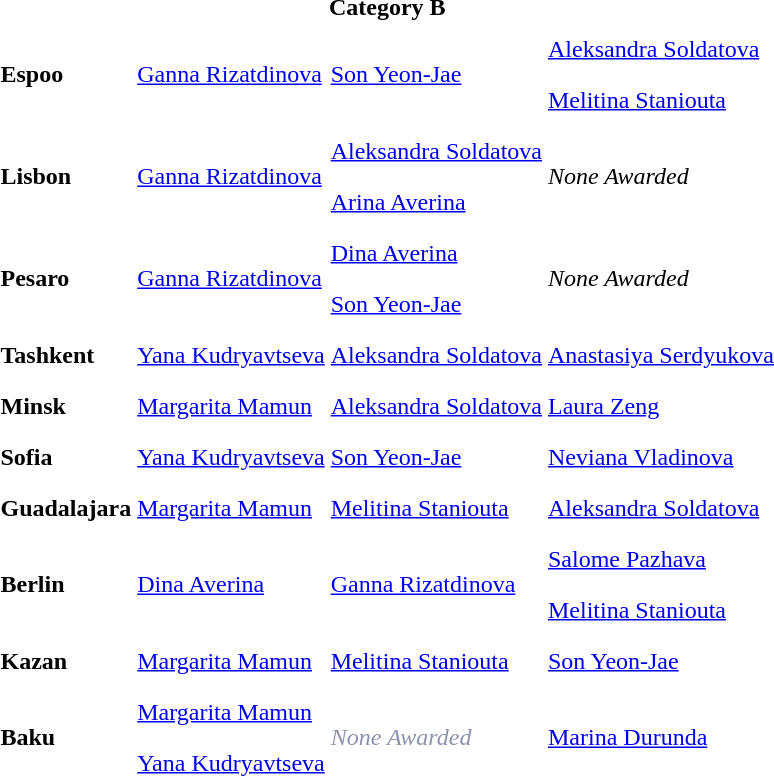<table>
<tr>
<td colspan="4" style="text-align:center;"><strong>Category B</strong></td>
</tr>
<tr>
<th rowspan=2 scope=row style="text-align:left">Espoo</th>
<td rowspan=2 style="height:30px;"> <a href='#'>Ganna Rizatdinova</a></td>
<td rowspan=2 style="height:30px;"> <a href='#'>Son Yeon-Jae</a></td>
<td style="height:30px;"> <a href='#'>Aleksandra Soldatova</a></td>
</tr>
<tr>
<td style="height:30px;"> <a href='#'>Melitina Staniouta</a></td>
</tr>
<tr>
<th rowspan=2 scope=row style="text-align:left">Lisbon</th>
<td rowspan=2 style="height:30px;"> <a href='#'>Ganna Rizatdinova</a></td>
<td style="height:30px;"> <a href='#'>Aleksandra Soldatova</a></td>
<td rowspan=2 style="height:30px;" font-size:95%" style=color:#8c93b0><em>None Awarded</em></td>
</tr>
<tr>
<td style="height:30px;"> <a href='#'>Arina Averina</a></td>
</tr>
<tr>
<th rowspan=2 scope=row style="text-align:left">Pesaro</th>
<td rowspan=2 style="height:30px;"> <a href='#'>Ganna Rizatdinova</a></td>
<td style="height:30px;"> <a href='#'>Dina Averina</a></td>
<td rowspan=2 style="height:30px;" font-size:95%" style=color:#8c93b0><em>None Awarded</em></td>
</tr>
<tr>
<td style="height:30px;"> <a href='#'>Son Yeon-Jae</a></td>
</tr>
<tr>
<th scope=row style="text-align:left">Tashkent</th>
<td style="height:30px;"> <a href='#'>Yana Kudryavtseva</a></td>
<td style="height:30px;"> <a href='#'>Aleksandra Soldatova</a></td>
<td style="height:30px;"> <a href='#'>Anastasiya Serdyukova</a></td>
</tr>
<tr>
<th scope=row style="text-align:left">Minsk</th>
<td style="height:30px;"> <a href='#'>Margarita Mamun</a></td>
<td style="height:30px;"> <a href='#'>Aleksandra Soldatova</a></td>
<td style="height:30px;"> <a href='#'>Laura Zeng</a></td>
</tr>
<tr>
<th scope=row style="text-align:left">Sofia</th>
<td style="height:30px;"> <a href='#'>Yana Kudryavtseva</a></td>
<td style="height:30px;"> <a href='#'>Son Yeon-Jae</a></td>
<td style="height:30px;"> <a href='#'>Neviana Vladinova</a></td>
</tr>
<tr>
<th scope=row style="text-align:left">Guadalajara</th>
<td style="height:30px;"> <a href='#'>Margarita Mamun</a></td>
<td style="height:30px;"> <a href='#'>Melitina Staniouta</a></td>
<td style="height:30px;"> <a href='#'>Aleksandra Soldatova</a></td>
</tr>
<tr>
<th rowspan=2 scope=row style="text-align:left">Berlin</th>
<td rowspan=2 style="height:30px;"> <a href='#'>Dina Averina</a></td>
<td rowspan=2 style="height:30px;"> <a href='#'>Ganna Rizatdinova</a></td>
<td style="height:30px;"> <a href='#'>Salome Pazhava</a></td>
</tr>
<tr>
<td style="height:30px;"> <a href='#'>Melitina Staniouta</a></td>
</tr>
<tr>
<th scope=row style="text-align:left">Kazan</th>
<td style="height:30px;"> <a href='#'>Margarita Mamun</a></td>
<td style="height:30px;"> <a href='#'>Melitina Staniouta</a></td>
<td style="height:30px;"> <a href='#'>Son Yeon-Jae</a></td>
</tr>
<tr>
<th rowspan=2 scope=row style="text-align:left">Baku</th>
<td style="height:30px;"> <a href='#'>Margarita Mamun</a></td>
<td rowspan=2 style=color:#8c93b0><em>None Awarded</em></td>
<td rowspan=2> <a href='#'>Marina Durunda</a></td>
</tr>
<tr>
<td style="height:30px;"> <a href='#'>Yana Kudryavtseva</a></td>
</tr>
<tr>
</tr>
</table>
